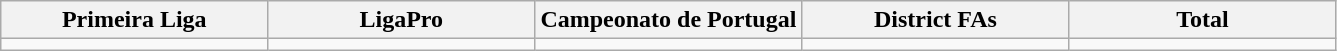<table class="wikitable">
<tr>
<th width="20%">Primeira Liga</th>
<th width="20%">LigaPro</th>
<th width="20%">Campeonato de Portugal</th>
<th width="20%">District FAs</th>
<th width="20%">Total</th>
</tr>
<tr>
<td></td>
<td></td>
<td></td>
<td></td>
<td></td>
</tr>
</table>
